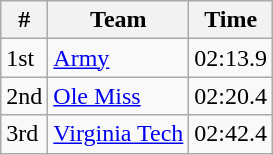<table class="wikitable">
<tr>
<th>#</th>
<th>Team</th>
<th>Time</th>
</tr>
<tr>
<td>1st</td>
<td><a href='#'>Army</a></td>
<td>02:13.9</td>
</tr>
<tr>
<td>2nd</td>
<td><a href='#'>Ole Miss</a></td>
<td>02:20.4</td>
</tr>
<tr>
<td>3rd</td>
<td><a href='#'>Virginia Tech</a></td>
<td>02:42.4</td>
</tr>
</table>
